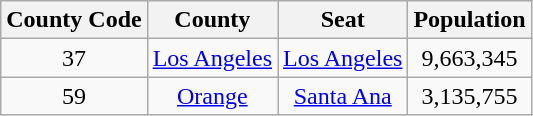<table class="wikitable sortable" style="text-align:center;">
<tr>
<th> County Code</th>
<th>County</th>
<th>Seat</th>
<th>Population</th>
</tr>
<tr>
<td>37</td>
<td><a href='#'>Los Angeles</a></td>
<td><a href='#'>Los Angeles</a></td>
<td>9,663,345</td>
</tr>
<tr>
<td>59</td>
<td><a href='#'>Orange</a></td>
<td><a href='#'>Santa Ana</a></td>
<td>3,135,755</td>
</tr>
</table>
